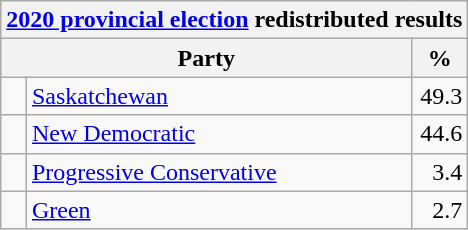<table class="wikitable">
<tr>
<th colspan="4"><a href='#'>2020 provincial election</a> redistributed results</th>
</tr>
<tr>
<th bgcolor="#DDDDFF" width="130px" colspan="2">Party</th>
<th bgcolor="#DDDDFF" width="30px">%</th>
</tr>
<tr>
<td> </td>
<td><a href='#'>Saskatchewan</a></td>
<td align=right>49.3</td>
</tr>
<tr>
<td> </td>
<td><a href='#'>New Democratic</a></td>
<td align=right>44.6</td>
</tr>
<tr>
<td> </td>
<td><a href='#'>Progressive Conservative</a></td>
<td align=right>3.4</td>
</tr>
<tr>
<td> </td>
<td><a href='#'>Green</a></td>
<td align=right>2.7</td>
</tr>
</table>
